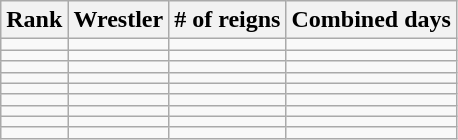<table class="wikitable sortable" style="text-align:center;">
<tr>
<th>Rank</th>
<th>Wrestler</th>
<th># of reigns</th>
<th>Combined days</th>
</tr>
<tr>
<td></td>
<td align="left"></td>
<td></td>
<td></td>
</tr>
<tr>
<td></td>
<td align="left"></td>
<td></td>
<td></td>
</tr>
<tr>
<td></td>
<td align="left"></td>
<td></td>
<td></td>
</tr>
<tr>
<td></td>
<td align="left"></td>
<td></td>
<td></td>
</tr>
<tr>
<td></td>
<td align="left"></td>
<td></td>
<td></td>
</tr>
<tr>
<td></td>
<td align="left"></td>
<td></td>
<td></td>
</tr>
<tr>
<td></td>
<td align="left"></td>
<td></td>
<td></td>
</tr>
<tr>
<td></td>
<td align="left"></td>
<td></td>
<td></td>
</tr>
<tr>
<td></td>
<td align="left"></td>
<td></td>
<td></td>
</tr>
</table>
